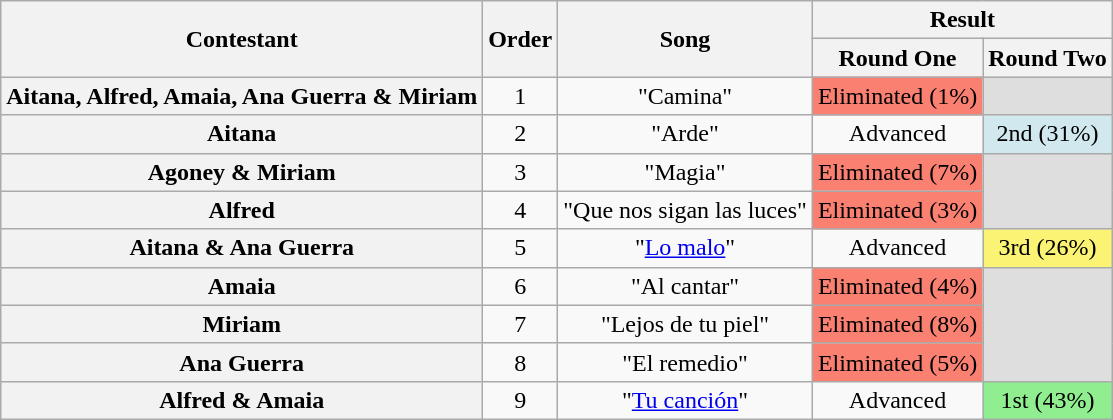<table class="wikitable plainrowheaders" style="text-align:center;">
<tr>
<th scope="col" rowspan="2">Contestant</th>
<th scope="col" rowspan="2">Order</th>
<th scope="col" rowspan="2">Song</th>
<th scope="col" colspan="2">Result</th>
</tr>
<tr>
<th>Round One</th>
<th>Round Two</th>
</tr>
<tr>
<th scope="row">Aitana, Alfred, Amaia, Ana Guerra & Miriam</th>
<td>1</td>
<td>"Camina"</td>
<td style="background:salmon;">Eliminated (1%)</td>
<td bgcolor=#dedede></td>
</tr>
<tr>
<th scope="row">Aitana</th>
<td>2</td>
<td>"Arde"</td>
<td>Advanced</td>
<td style="background-color: rgb(209, 232, 239);">2nd (31%)</td>
</tr>
<tr>
<th scope="row">Agoney & Miriam</th>
<td>3</td>
<td>"Magia"</td>
<td style="background:salmon;">Eliminated (7%)</td>
<td rowspan=2 bgcolor=#dedede></td>
</tr>
<tr>
<th scope="row">Alfred</th>
<td>4</td>
<td>"Que nos sigan las luces"</td>
<td style="background:salmon;">Eliminated (3%)</td>
</tr>
<tr>
<th scope="row">Aitana & Ana Guerra</th>
<td>5</td>
<td>"<a href='#'>Lo malo</a>"</td>
<td>Advanced</td>
<td style="background-color: rgb(251, 243, 115);">3rd (26%)</td>
</tr>
<tr>
<th scope="row">Amaia</th>
<td>6</td>
<td>"Al cantar"</td>
<td style="background:salmon;">Eliminated (4%)</td>
<td rowspan=3 bgcolor=#dedede></td>
</tr>
<tr>
<th scope="row">Miriam</th>
<td>7</td>
<td>"Lejos de tu piel"</td>
<td style="background:salmon;">Eliminated (8%)</td>
</tr>
<tr>
<th scope="row">Ana Guerra</th>
<td>8</td>
<td>"El remedio"</td>
<td style="background:salmon;">Eliminated (5%)</td>
</tr>
<tr>
<th scope="row">Alfred & Amaia</th>
<td>9</td>
<td>"<a href='#'>Tu canción</a>"</td>
<td>Advanced</td>
<td bgcolor=lightgreen>1st (43%)</td>
</tr>
</table>
